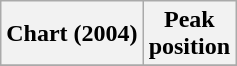<table class="wikitable plainrowheaders" style="text-align:center">
<tr>
<th scope="col">Chart (2004)</th>
<th scope="col">Peak<br>position</th>
</tr>
<tr>
</tr>
</table>
